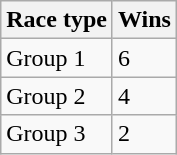<table class="wikitable">
<tr>
<th>Race type</th>
<th>Wins</th>
</tr>
<tr>
<td>Group 1</td>
<td>6</td>
</tr>
<tr>
<td>Group 2</td>
<td>4</td>
</tr>
<tr>
<td>Group 3</td>
<td>2</td>
</tr>
</table>
